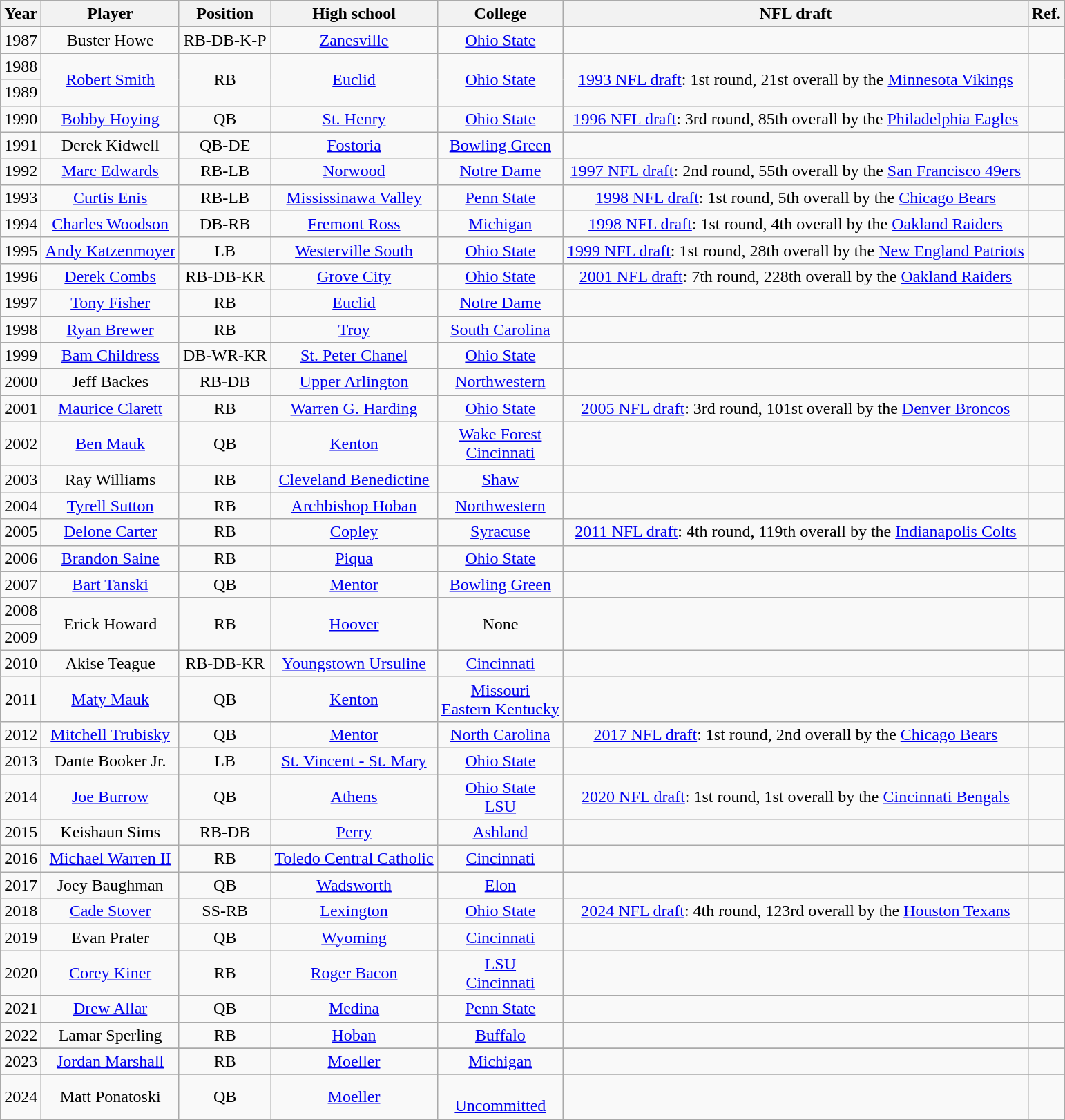<table class="wikitable sortable" style="text-align:center;">
<tr>
<th>Year</th>
<th>Player</th>
<th>Position</th>
<th>High school</th>
<th>College</th>
<th>NFL draft</th>
<th>Ref.</th>
</tr>
<tr>
<td>1987</td>
<td>Buster Howe</td>
<td>RB-DB-K-P</td>
<td><a href='#'>Zanesville</a></td>
<td><a href='#'>Ohio State</a></td>
<td></td>
<td></td>
</tr>
<tr>
<td>1988</td>
<td rowspan="2"><a href='#'>Robert Smith</a></td>
<td rowspan="2">RB</td>
<td rowspan="2"><a href='#'>Euclid</a></td>
<td rowspan="2"><a href='#'>Ohio State</a></td>
<td rowspan="2"><a href='#'>1993 NFL draft</a>: 1st round, 21st overall by the <a href='#'>Minnesota Vikings</a></td>
<td rowspan="2"></td>
</tr>
<tr>
<td>1989</td>
</tr>
<tr>
<td>1990</td>
<td><a href='#'>Bobby Hoying</a></td>
<td>QB</td>
<td><a href='#'>St. Henry</a></td>
<td><a href='#'>Ohio State</a></td>
<td><a href='#'>1996 NFL draft</a>: 3rd round, 85th overall by the <a href='#'>Philadelphia Eagles</a></td>
<td></td>
</tr>
<tr>
<td>1991</td>
<td>Derek Kidwell</td>
<td>QB-DE</td>
<td><a href='#'>Fostoria</a></td>
<td><a href='#'>Bowling Green</a></td>
<td></td>
<td></td>
</tr>
<tr>
<td>1992</td>
<td><a href='#'>Marc Edwards</a></td>
<td>RB-LB</td>
<td><a href='#'>Norwood</a></td>
<td><a href='#'>Notre Dame</a></td>
<td><a href='#'>1997 NFL draft</a>: 2nd round, 55th overall by the <a href='#'>San Francisco 49ers</a></td>
<td></td>
</tr>
<tr>
<td>1993</td>
<td><a href='#'>Curtis Enis</a></td>
<td>RB-LB</td>
<td><a href='#'>Mississinawa Valley</a></td>
<td><a href='#'>Penn State</a></td>
<td><a href='#'>1998 NFL draft</a>: 1st round, 5th overall by the <a href='#'>Chicago Bears</a></td>
<td></td>
</tr>
<tr>
<td>1994</td>
<td><a href='#'>Charles Woodson</a></td>
<td>DB-RB</td>
<td><a href='#'>Fremont Ross</a></td>
<td><a href='#'>Michigan</a></td>
<td><a href='#'>1998 NFL draft</a>: 1st round, 4th overall by the <a href='#'>Oakland Raiders</a></td>
<td></td>
</tr>
<tr>
<td>1995</td>
<td><a href='#'>Andy Katzenmoyer</a></td>
<td>LB</td>
<td><a href='#'>Westerville South</a></td>
<td><a href='#'>Ohio State</a></td>
<td><a href='#'>1999 NFL draft</a>: 1st round, 28th overall by the <a href='#'>New England Patriots</a></td>
<td></td>
</tr>
<tr>
<td>1996</td>
<td><a href='#'>Derek Combs</a></td>
<td>RB-DB-KR</td>
<td><a href='#'>Grove City</a></td>
<td><a href='#'>Ohio State</a></td>
<td><a href='#'>2001 NFL draft</a>: 7th round, 228th overall by the <a href='#'>Oakland Raiders</a></td>
<td></td>
</tr>
<tr>
<td>1997</td>
<td><a href='#'>Tony Fisher</a></td>
<td>RB</td>
<td><a href='#'>Euclid</a></td>
<td><a href='#'>Notre Dame</a></td>
<td></td>
<td></td>
</tr>
<tr>
<td>1998</td>
<td><a href='#'>Ryan Brewer</a></td>
<td>RB</td>
<td><a href='#'>Troy</a></td>
<td><a href='#'>South Carolina</a></td>
<td></td>
<td></td>
</tr>
<tr>
<td>1999</td>
<td><a href='#'>Bam Childress</a></td>
<td>DB-WR-KR</td>
<td><a href='#'>St. Peter Chanel</a></td>
<td><a href='#'>Ohio State</a></td>
<td></td>
<td></td>
</tr>
<tr>
<td>2000</td>
<td>Jeff Backes</td>
<td>RB-DB</td>
<td><a href='#'>Upper Arlington</a></td>
<td><a href='#'>Northwestern</a></td>
<td></td>
<td></td>
</tr>
<tr>
<td>2001</td>
<td><a href='#'>Maurice Clarett</a></td>
<td>RB</td>
<td><a href='#'>Warren G. Harding</a></td>
<td><a href='#'>Ohio State</a></td>
<td><a href='#'>2005 NFL draft</a>: 3rd round, 101st overall by the <a href='#'>Denver Broncos</a></td>
<td></td>
</tr>
<tr>
<td>2002</td>
<td><a href='#'>Ben Mauk</a></td>
<td>QB</td>
<td><a href='#'>Kenton</a></td>
<td><a href='#'>Wake Forest</a><br><a href='#'>Cincinnati</a></td>
<td></td>
<td></td>
</tr>
<tr>
<td>2003</td>
<td>Ray Williams</td>
<td>RB</td>
<td><a href='#'>Cleveland Benedictine</a></td>
<td><a href='#'>Shaw</a></td>
<td></td>
<td></td>
</tr>
<tr>
<td>2004</td>
<td><a href='#'>Tyrell Sutton</a></td>
<td>RB</td>
<td><a href='#'>Archbishop Hoban</a></td>
<td><a href='#'>Northwestern</a></td>
<td></td>
<td></td>
</tr>
<tr>
<td>2005</td>
<td><a href='#'>Delone Carter</a></td>
<td>RB</td>
<td><a href='#'>Copley</a></td>
<td><a href='#'>Syracuse</a></td>
<td><a href='#'>2011 NFL draft</a>: 4th round, 119th overall by the <a href='#'>Indianapolis Colts</a></td>
<td></td>
</tr>
<tr>
<td>2006</td>
<td><a href='#'>Brandon Saine</a></td>
<td>RB</td>
<td><a href='#'>Piqua</a></td>
<td><a href='#'>Ohio State</a></td>
<td></td>
<td></td>
</tr>
<tr>
<td>2007</td>
<td><a href='#'>Bart Tanski</a></td>
<td>QB</td>
<td><a href='#'>Mentor</a></td>
<td><a href='#'>Bowling Green</a></td>
<td></td>
<td></td>
</tr>
<tr>
<td>2008</td>
<td rowspan="2">Erick Howard</td>
<td rowspan="2">RB</td>
<td rowspan="2"><a href='#'>Hoover</a></td>
<td rowspan="2">None</td>
<td rowspan="2"></td>
<td rowspan="2"></td>
</tr>
<tr>
<td>2009</td>
</tr>
<tr>
<td>2010</td>
<td>Akise Teague</td>
<td>RB-DB-KR</td>
<td><a href='#'>Youngstown Ursuline</a></td>
<td><a href='#'>Cincinnati</a></td>
<td></td>
<td></td>
</tr>
<tr>
<td>2011</td>
<td><a href='#'>Maty Mauk</a></td>
<td>QB</td>
<td><a href='#'>Kenton</a></td>
<td><a href='#'>Missouri</a><br><a href='#'>Eastern Kentucky</a></td>
<td></td>
<td></td>
</tr>
<tr>
<td>2012</td>
<td><a href='#'>Mitchell Trubisky</a></td>
<td>QB</td>
<td><a href='#'>Mentor</a></td>
<td><a href='#'>North Carolina</a></td>
<td><a href='#'>2017 NFL draft</a>: 1st round, 2nd overall by the <a href='#'>Chicago Bears</a></td>
<td></td>
</tr>
<tr>
<td>2013</td>
<td>Dante Booker Jr.</td>
<td>LB</td>
<td><a href='#'>St. Vincent - St. Mary</a></td>
<td><a href='#'>Ohio State</a></td>
<td></td>
<td></td>
</tr>
<tr>
<td>2014</td>
<td><a href='#'>Joe Burrow</a></td>
<td>QB</td>
<td><a href='#'>Athens</a></td>
<td><a href='#'>Ohio State</a><br><a href='#'>LSU</a></td>
<td><a href='#'>2020 NFL draft</a>: 1st round, 1st overall by the <a href='#'>Cincinnati Bengals</a></td>
<td></td>
</tr>
<tr>
<td>2015</td>
<td>Keishaun Sims</td>
<td>RB-DB</td>
<td><a href='#'>Perry</a></td>
<td><a href='#'>Ashland</a></td>
<td></td>
<td></td>
</tr>
<tr>
<td>2016</td>
<td><a href='#'>Michael Warren II</a></td>
<td>RB</td>
<td><a href='#'>Toledo Central Catholic</a></td>
<td><a href='#'>Cincinnati</a></td>
<td></td>
<td></td>
</tr>
<tr>
<td>2017</td>
<td>Joey Baughman</td>
<td>QB</td>
<td><a href='#'>Wadsworth</a></td>
<td><a href='#'>Elon</a></td>
<td></td>
<td></td>
</tr>
<tr>
<td>2018</td>
<td><a href='#'>Cade Stover</a></td>
<td>SS-RB</td>
<td><a href='#'>Lexington</a></td>
<td><a href='#'>Ohio State</a></td>
<td><a href='#'>2024 NFL draft</a>: 4th round, 123rd overall by the <a href='#'>Houston Texans</a></td>
<td></td>
</tr>
<tr>
<td>2019</td>
<td>Evan Prater</td>
<td>QB</td>
<td><a href='#'>Wyoming</a></td>
<td><a href='#'>Cincinnati</a></td>
<td></td>
<td></td>
</tr>
<tr>
<td>2020</td>
<td><a href='#'>Corey Kiner</a></td>
<td>RB</td>
<td><a href='#'>Roger Bacon</a></td>
<td><a href='#'>LSU</a><br><a href='#'>Cincinnati</a></td>
<td></td>
<td></td>
</tr>
<tr>
<td>2021</td>
<td><a href='#'>Drew Allar</a></td>
<td>QB</td>
<td><a href='#'>Medina</a></td>
<td><a href='#'>Penn State</a></td>
<td></td>
<td></td>
</tr>
<tr>
<td>2022</td>
<td>Lamar Sperling</td>
<td>RB</td>
<td><a href='#'>Hoban</a></td>
<td><a href='#'>Buffalo</a></td>
<td></td>
<td></td>
</tr>
<tr>
</tr>
<tr>
<td>2023</td>
<td><a href='#'>Jordan Marshall</a></td>
<td>RB</td>
<td><a href='#'>Moeller</a></td>
<td><a href='#'>Michigan</a></td>
<td></td>
<td></td>
</tr>
<tr>
</tr>
<tr>
<td>2024</td>
<td>Matt Ponatoski</td>
<td>QB</td>
<td><a href='#'>Moeller</a></td>
<td><br><a href='#'>Uncommitted</a></td>
<td></td>
<td></td>
</tr>
<tr>
</tr>
</table>
